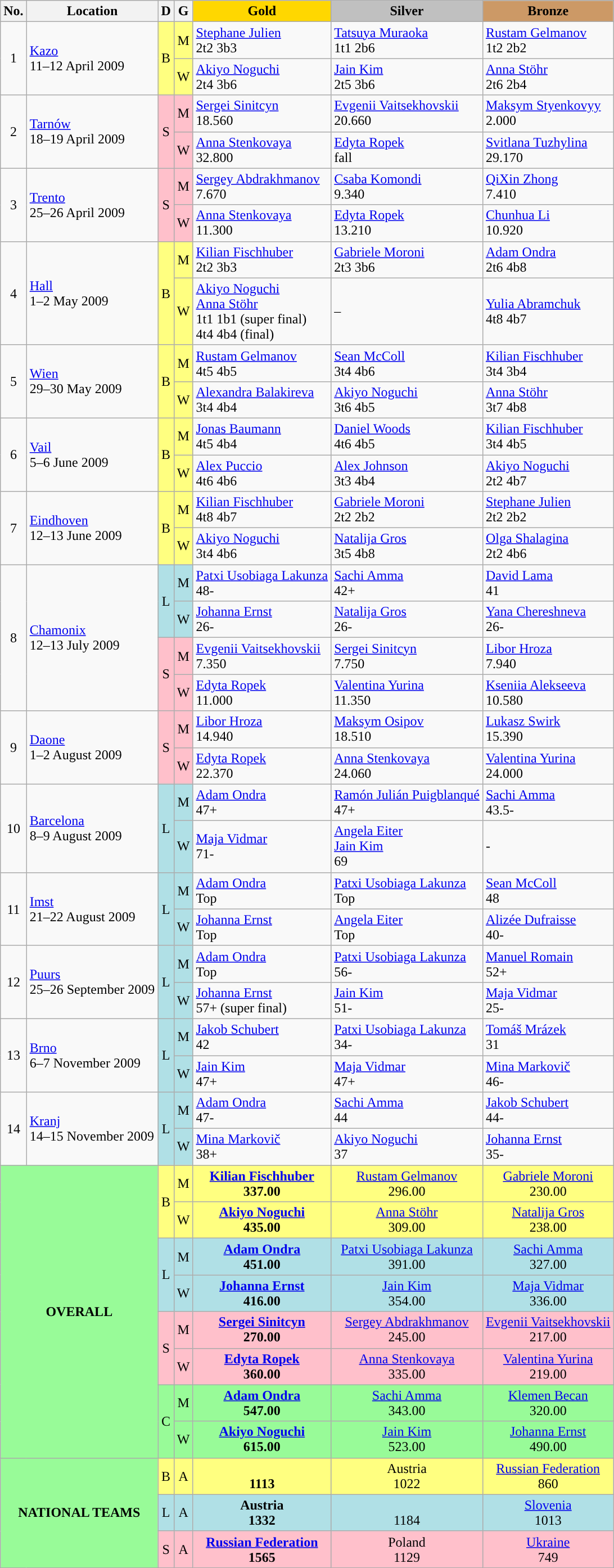<table class="wikitable sortable">
<tr>
<th>No.</th>
<th>Location</th>
<th>D</th>
<th>G</th>
<th style="background: gold">Gold</th>
<th style="background: silver">Silver</th>
<th style="background: #cc9966">Bronze</th>
</tr>
<tr>
<td rowspan=2 align="center">1</td>
<td rowspan=2> <a href='#'>Kazo</a> <br> 11–12 April 2009</td>
<td rowspan=2  align="center" style="background: #ffff80">B</td>
<td align="center" style="background: #ffff80">M</td>
<td> <a href='#'>Stephane Julien</a> <br> 2t2 3b3</td>
<td> <a href='#'>Tatsuya Muraoka</a> <br> 1t1 2b6</td>
<td> <a href='#'>Rustam Gelmanov</a> <br> 1t2 2b2</td>
</tr>
<tr>
<td align="center" style="background: #ffff80">W</td>
<td> <a href='#'>Akiyo Noguchi</a> <br> 2t4 3b6</td>
<td> <a href='#'>Jain Kim</a> <br> 2t5 3b6</td>
<td> <a href='#'>Anna Stöhr</a> <br> 2t6 2b4</td>
</tr>
<tr>
<td rowspan=2 align="center">2</td>
<td rowspan=2> <a href='#'>Tarnów</a> <br> 18–19 April 2009</td>
<td rowspan=2 align="center" style="background: Pink">S</td>
<td align="center" style="background: Pink">M</td>
<td> <a href='#'>Sergei Sinitcyn</a> <br> 18.560</td>
<td> <a href='#'>Evgenii Vaitsekhovskii</a> <br> 20.660</td>
<td> <a href='#'>Maksym Styenkovyy</a> <br> 2.000</td>
</tr>
<tr>
<td align="center" style="background: Pink">W</td>
<td> <a href='#'>Anna Stenkovaya</a> <br> 32.800</td>
<td> <a href='#'>Edyta Ropek</a> <br> fall</td>
<td> <a href='#'>Svitlana Tuzhylina</a> <br> 29.170</td>
</tr>
<tr>
<td rowspan=2 align="center">3</td>
<td rowspan=2> <a href='#'>Trento</a> <br> 25–26 April 2009</td>
<td rowspan=2 align="center" style="background: Pink">S</td>
<td align="center" style="background: Pink">M</td>
<td> <a href='#'>Sergey Abdrakhmanov</a> <br> 7.670</td>
<td> <a href='#'>Csaba Komondi</a> <br> 9.340</td>
<td> <a href='#'>QiXin Zhong</a> <br> 7.410</td>
</tr>
<tr>
<td align="center" style="background: Pink">W</td>
<td> <a href='#'>Anna Stenkovaya</a> <br> 11.300</td>
<td> <a href='#'>Edyta Ropek</a> <br> 13.210</td>
<td> <a href='#'>Chunhua Li</a> <br> 10.920</td>
</tr>
<tr>
<td rowspan=2 align="center">4</td>
<td rowspan=2> <a href='#'>Hall</a> <br> 1–2 May 2009</td>
<td rowspan=2 align="center" style="background: #ffff80">B</td>
<td align="center" style="background: #ffff80">M</td>
<td> <a href='#'>Kilian Fischhuber</a> <br> 2t2 3b3</td>
<td> <a href='#'>Gabriele Moroni</a> <br> 2t3 3b6</td>
<td> <a href='#'>Adam Ondra</a> <br> 2t6 4b8</td>
</tr>
<tr>
<td align="center" style="background: #ffff80">W</td>
<td> <a href='#'>Akiyo Noguchi</a> <br>  <a href='#'>Anna Stöhr</a> <br> 1t1 1b1 (super final) <br> 4t4 4b4 (final)</td>
<td>–</td>
<td> <a href='#'>Yulia Abramchuk</a> <br> 4t8 4b7</td>
</tr>
<tr>
<td rowspan=2 align="center">5</td>
<td rowspan=2> <a href='#'>Wien</a> <br> 29–30 May 2009</td>
<td rowspan=2 align="center" style="background: #ffff80">B</td>
<td align="center" style="background: #ffff80">M</td>
<td> <a href='#'>Rustam Gelmanov</a> <br> 4t5 4b5</td>
<td> <a href='#'>Sean McColl</a> <br> 3t4 4b6</td>
<td> <a href='#'>Kilian Fischhuber</a> <br> 3t4 3b4</td>
</tr>
<tr>
<td align="center" style="background: #ffff80">W</td>
<td> <a href='#'>Alexandra Balakireva</a> <br> 3t4 4b4</td>
<td> <a href='#'>Akiyo Noguchi</a> <br> 3t6 4b5</td>
<td> <a href='#'>Anna Stöhr</a> <br> 3t7 4b8</td>
</tr>
<tr>
<td rowspan=2 align="center">6</td>
<td rowspan=2> <a href='#'>Vail</a> <br> 5–6 June 2009</td>
<td rowspan=2 align="center" style="background: #ffff80">B</td>
<td align="center" style="background: #ffff80">M</td>
<td> <a href='#'>Jonas Baumann</a> <br> 4t5 4b4</td>
<td> <a href='#'>Daniel Woods</a> <br> 4t6 4b5</td>
<td> <a href='#'>Kilian Fischhuber</a> <br> 3t4 4b5</td>
</tr>
<tr>
<td align="center" style="background: #ffff80">W</td>
<td> <a href='#'>Alex Puccio</a> <br> 4t6 4b6</td>
<td> <a href='#'>Alex Johnson</a> <br> 3t3 4b4</td>
<td> <a href='#'>Akiyo Noguchi</a> <br> 2t2 4b7</td>
</tr>
<tr>
<td rowspan=2 align="center">7</td>
<td rowspan=2> <a href='#'>Eindhoven</a> <br> 12–13 June 2009</td>
<td rowspan=2 align="center" style="background: #ffff80">B</td>
<td align="center" style="background: #ffff80">M</td>
<td> <a href='#'>Kilian Fischhuber</a> <br> 4t8 4b7</td>
<td> <a href='#'>Gabriele Moroni</a> <br> 2t2 2b2</td>
<td> <a href='#'>Stephane Julien</a> <br> 2t2 2b2</td>
</tr>
<tr>
<td align="center" style="background: #ffff80">W</td>
<td> <a href='#'>Akiyo Noguchi</a> <br> 3t4 4b6</td>
<td> <a href='#'>Natalija Gros</a> <br> 3t5 4b8</td>
<td> <a href='#'>Olga Shalagina</a> <br> 2t2 4b6</td>
</tr>
<tr>
<td rowspan=4 align="center">8</td>
<td rowspan=4> <a href='#'>Chamonix</a> <br> 12–13 July 2009</td>
<td rowspan=2 align="center" style="background: PowderBlue">L</td>
<td align="center" style="background: PowderBlue">M</td>
<td> <a href='#'>Patxi Usobiaga Lakunza</a> <br> 48-</td>
<td> <a href='#'>Sachi Amma</a> <br> 42+</td>
<td> <a href='#'>David Lama</a> <br> 41</td>
</tr>
<tr>
<td align="center" style="background: PowderBlue">W</td>
<td> <a href='#'>Johanna Ernst</a> <br> 26-</td>
<td> <a href='#'>Natalija Gros</a> <br> 26-</td>
<td> <a href='#'>Yana Chereshneva</a> <br> 26-</td>
</tr>
<tr>
<td rowspan=2 align="center" style="background: Pink">S</td>
<td align="center" style="background: Pink">M</td>
<td> <a href='#'>Evgenii Vaitsekhovskii</a> <br> 7.350</td>
<td> <a href='#'>Sergei Sinitcyn</a> <br> 7.750</td>
<td> <a href='#'>Libor Hroza</a> <br> 7.940</td>
</tr>
<tr>
<td align="center" style="background: Pink">W</td>
<td> <a href='#'>Edyta Ropek</a> <br> 11.000</td>
<td> <a href='#'>Valentina Yurina</a> <br> 11.350</td>
<td> <a href='#'>Kseniia Alekseeva</a> <br> 10.580</td>
</tr>
<tr>
<td rowspan=2 align="center">9</td>
<td rowspan=2> <a href='#'>Daone</a> <br> 1–2 August 2009</td>
<td rowspan=2 align="center" style="background: Pink">S</td>
<td align="center" style="background: Pink">M</td>
<td> <a href='#'>Libor Hroza</a> <br> 14.940</td>
<td> <a href='#'>Maksym Osipov</a> <br> 18.510</td>
<td> <a href='#'>Lukasz Swirk</a> <br> 15.390</td>
</tr>
<tr>
<td align="center" style="background: Pink">W</td>
<td> <a href='#'>Edyta Ropek</a> <br> 22.370</td>
<td> <a href='#'>Anna Stenkovaya</a> <br> 24.060</td>
<td> <a href='#'>Valentina Yurina</a> <br> 24.000</td>
</tr>
<tr>
<td rowspan=2 align="center">10</td>
<td rowspan=2> <a href='#'>Barcelona</a> <br> 8–9 August 2009</td>
<td rowspan=2 align="center" style="background: PowderBlue">L</td>
<td align="center" style="background: PowderBlue">M</td>
<td> <a href='#'>Adam Ondra</a> <br> 47+</td>
<td> <a href='#'>Ramón Julián Puigblanqué</a> <br> 47+</td>
<td> <a href='#'>Sachi Amma</a> <br> 43.5-</td>
</tr>
<tr>
<td align="center" style="background: PowderBlue">W</td>
<td> <a href='#'>Maja Vidmar</a> <br> 71-</td>
<td> <a href='#'>Angela Eiter</a> <br>  <a href='#'>Jain Kim</a> <br> 69</td>
<td>-</td>
</tr>
<tr>
<td rowspan=2 align="center">11</td>
<td rowspan=2> <a href='#'>Imst</a> <br> 21–22 August 2009</td>
<td rowspan=2 align="center" style="background: PowderBlue">L</td>
<td align="center" style="background: PowderBlue">M</td>
<td> <a href='#'>Adam Ondra</a> <br> Top</td>
<td> <a href='#'>Patxi Usobiaga Lakunza</a> <br> Top</td>
<td> <a href='#'>Sean McColl</a> <br> 48</td>
</tr>
<tr>
<td align="center" style="background: PowderBlue">W</td>
<td> <a href='#'>Johanna Ernst</a> <br> Top</td>
<td> <a href='#'>Angela Eiter</a> <br> Top</td>
<td> <a href='#'>Alizée Dufraisse</a> <br> 40-</td>
</tr>
<tr>
<td rowspan=2 align="center">12</td>
<td rowspan=2> <a href='#'>Puurs</a> <br> 25–26 September 2009</td>
<td rowspan=2 align="center" style="background: PowderBlue">L</td>
<td align="center" style="background: PowderBlue">M</td>
<td> <a href='#'>Adam Ondra</a> <br> Top</td>
<td> <a href='#'>Patxi Usobiaga Lakunza</a> <br> 56-</td>
<td> <a href='#'>Manuel Romain</a> <br> 52+</td>
</tr>
<tr>
<td align="center" style="background: PowderBlue">W</td>
<td> <a href='#'>Johanna Ernst</a> <br> 57+ (super final)</td>
<td> <a href='#'>Jain Kim</a> <br> 51-</td>
<td> <a href='#'>Maja Vidmar</a> <br> 25-</td>
</tr>
<tr>
<td rowspan=2 align="center">13</td>
<td rowspan=2> <a href='#'>Brno</a> <br> 6–7 November 2009</td>
<td rowspan=2 align="center" style="background: PowderBlue">L</td>
<td align="center" style="background: PowderBlue">M</td>
<td> <a href='#'>Jakob Schubert</a> <br> 42</td>
<td> <a href='#'>Patxi Usobiaga Lakunza</a> <br> 34-</td>
<td> <a href='#'>Tomáš Mrázek</a> <br> 31</td>
</tr>
<tr>
<td align="center" style="background: PowderBlue">W</td>
<td> <a href='#'>Jain Kim</a> <br> 47+</td>
<td> <a href='#'>Maja Vidmar</a> <br> 47+</td>
<td> <a href='#'>Mina Markovič</a> <br> 46-</td>
</tr>
<tr>
<td rowspan=2 align="center">14</td>
<td rowspan=2> <a href='#'>Kranj</a> <br> 14–15 November 2009</td>
<td rowspan=2 align="center" style="background: PowderBlue">L</td>
<td align="center" style="background: PowderBlue">M</td>
<td> <a href='#'>Adam Ondra</a> <br> 47-</td>
<td> <a href='#'>Sachi Amma</a> <br> 44</td>
<td> <a href='#'>Jakob Schubert</a> <br> 44-</td>
</tr>
<tr>
<td align="center" style="background: PowderBlue">W</td>
<td> <a href='#'>Mina Markovič</a> <br> 38+</td>
<td> <a href='#'>Akiyo Noguchi</a> <br> 37</td>
<td> <a href='#'>Johanna Ernst</a> <br> 35-</td>
</tr>
<tr>
<td align="center" style="background:#98FB98" colspan=2 rowspan=8><strong>OVERALL</strong></td>
<td rowspan=2 align="center" style="background: #ffff80">B</td>
<td align="center" style="background: #ffff80">M</td>
<td align="center" style="background: #ffff80"><strong> <a href='#'>Kilian Fischhuber</a> <br> 337.00</strong></td>
<td align="center" style="background: #ffff80"> <a href='#'>Rustam Gelmanov</a> <br> 296.00</td>
<td align="center" style="background: #ffff80"> <a href='#'>Gabriele Moroni</a> <br> 230.00</td>
</tr>
<tr>
<td align="center" style="background: #ffff80">W</td>
<td align="center" style="background: #ffff80"><strong> <a href='#'>Akiyo Noguchi</a> <br> 435.00</strong></td>
<td align="center" style="background: #ffff80"> <a href='#'>Anna Stöhr</a> <br> 309.00</td>
<td align="center" style="background: #ffff80"> <a href='#'>Natalija Gros</a> <br> 238.00</td>
</tr>
<tr>
<td rowspan=2 align="center" style="background: PowderBlue">L</td>
<td align="center" style="background: PowderBlue">M</td>
<td align="center" style="background: PowderBlue"><strong> <a href='#'>Adam Ondra</a> <br> 451.00</strong></td>
<td align="center" style="background: PowderBlue"> <a href='#'>Patxi Usobiaga Lakunza</a> <br> 391.00</td>
<td align="center" style="background: PowderBlue"> <a href='#'>Sachi Amma</a> <br> 327.00</td>
</tr>
<tr>
<td align="center" style="background: PowderBlue">W</td>
<td align="center" style="background: PowderBlue"><strong> <a href='#'>Johanna Ernst</a> <br> 416.00</strong></td>
<td align="center" style="background: PowderBlue"> <a href='#'>Jain Kim</a> <br> 354.00</td>
<td align="center" style="background: PowderBlue"> <a href='#'>Maja Vidmar</a> <br> 336.00</td>
</tr>
<tr>
<td rowspan=2 align="center" style="background: Pink">S</td>
<td align="center" style="background: Pink">M</td>
<td align="center" style="background: Pink"><strong> <a href='#'>Sergei Sinitcyn</a> <br> 270.00</strong></td>
<td align="center" style="background: Pink"> <a href='#'>Sergey Abdrakhmanov</a> <br> 245.00</td>
<td align="center" style="background: Pink"> <a href='#'>Evgenii Vaitsekhovskii</a> <br> 217.00</td>
</tr>
<tr>
<td align="center" style="background: Pink">W</td>
<td align="center" style="background: Pink"><strong> <a href='#'>Edyta Ropek</a> <br> 360.00</strong></td>
<td align="center" style="background: Pink"> <a href='#'>Anna Stenkovaya</a> <br> 335.00</td>
<td align="center" style="background: Pink"> <a href='#'>Valentina Yurina</a> <br> 219.00</td>
</tr>
<tr>
<td rowspan=2 align="center" style="background:#98FB98">C</td>
<td align="center" style="background:#98FB98">M</td>
<td align="center" style="background:#98FB98"><strong> <a href='#'>Adam Ondra</a> <br> 547.00</strong></td>
<td align="center" style="background:#98FB98"> <a href='#'>Sachi Amma</a> <br> 343.00</td>
<td align="center" style="background:#98FB98"> <a href='#'>Klemen Becan</a> <br> 320.00</td>
</tr>
<tr>
<td align="center" style="background:#98FB98">W</td>
<td align="center" style="background:#98FB98"><strong> <a href='#'>Akiyo Noguchi</a> <br> 615.00</strong></td>
<td align="center" style="background:#98FB98"> <a href='#'>Jain Kim</a> <br> 523.00</td>
<td align="center" style="background:#98FB98"> <a href='#'>Johanna Ernst</a> <br> 490.00</td>
</tr>
<tr>
<td align="center" style="background:#98FB98" colspan=2 rowspan=3><strong> NATIONAL TEAMS</strong></td>
<td align="center" style="background: #ffff80">B</td>
<td align="center" style="background: #ffff80">A</td>
<td align="center" style="background: #ffff80"><strong> <br> 1113</strong></td>
<td align="center" style="background: #ffff80"> Austria <br> 1022</td>
<td align="center" style="background: #ffff80"> <a href='#'>Russian Federation</a> <br> 860</td>
</tr>
<tr>
<td align="center" style="background: PowderBlue">L</td>
<td align="center" style="background: PowderBlue">A</td>
<td align="center" style="background: PowderBlue"><strong> Austria <br> 1332</strong></td>
<td align="center" style="background: PowderBlue"> <br> 1184</td>
<td align="center" style="background: PowderBlue"> <a href='#'>Slovenia</a> <br> 1013</td>
</tr>
<tr>
<td align="center" style="background: Pink">S</td>
<td align="center" style="background: Pink">A</td>
<td align="center" style="background: Pink"><strong> <a href='#'>Russian Federation</a> <br> 1565</strong></td>
<td align="center" style="background: Pink"> Poland <br> 1129</td>
<td align="center" style="background: Pink"> <a href='#'>Ukraine</a> <br> 749</td>
</tr>
</table>
